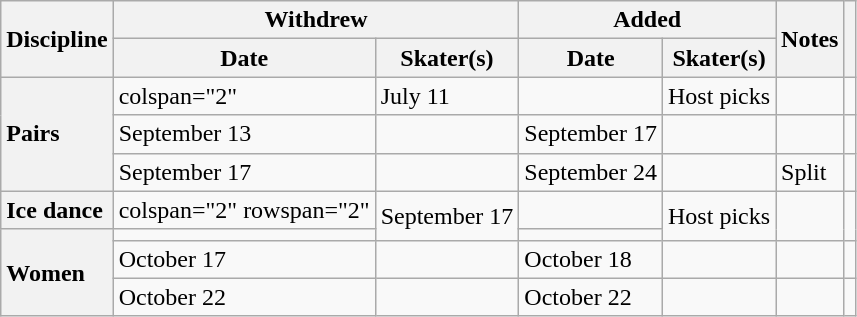<table class="wikitable unsortable">
<tr>
<th scope="col" rowspan=2>Discipline</th>
<th scope="col" colspan=2>Withdrew</th>
<th scope="col" colspan=2>Added</th>
<th scope="col" rowspan=2>Notes</th>
<th scope="col" rowspan=2></th>
</tr>
<tr>
<th>Date</th>
<th>Skater(s)</th>
<th>Date</th>
<th>Skater(s)</th>
</tr>
<tr>
<th rowspan="3" scope="row" style="text-align:left">Pairs</th>
<td>colspan="2" </td>
<td>July 11</td>
<td></td>
<td>Host picks</td>
<td></td>
</tr>
<tr>
<td>September 13</td>
<td></td>
<td>September 17</td>
<td></td>
<td></td>
<td></td>
</tr>
<tr>
<td>September 17</td>
<td></td>
<td>September 24</td>
<td></td>
<td>Split</td>
<td></td>
</tr>
<tr>
<th scope="row" style="text-align:left">Ice dance</th>
<td>colspan="2" rowspan="2" </td>
<td rowspan="2">September 17</td>
<td></td>
<td rowspan="2">Host picks</td>
<td rowspan="2"></td>
</tr>
<tr>
<th rowspan="3" scope="row" style="text-align:left">Women</th>
<td></td>
</tr>
<tr>
<td>October 17</td>
<td></td>
<td>October 18</td>
<td></td>
<td></td>
<td></td>
</tr>
<tr>
<td>October 22</td>
<td></td>
<td>October 22</td>
<td></td>
<td></td>
<td></td>
</tr>
</table>
